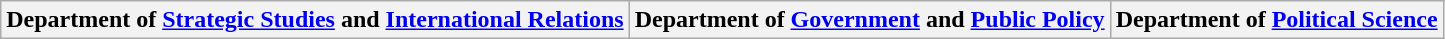<table class="wikitable">
<tr>
<th>Department of <a href='#'>Strategic Studies</a> and <a href='#'>International Relations</a></th>
<th>Department of <a href='#'>Government</a> and <a href='#'>Public Policy</a></th>
<th>Department of <a href='#'>Political Science</a></th>
</tr>
</table>
